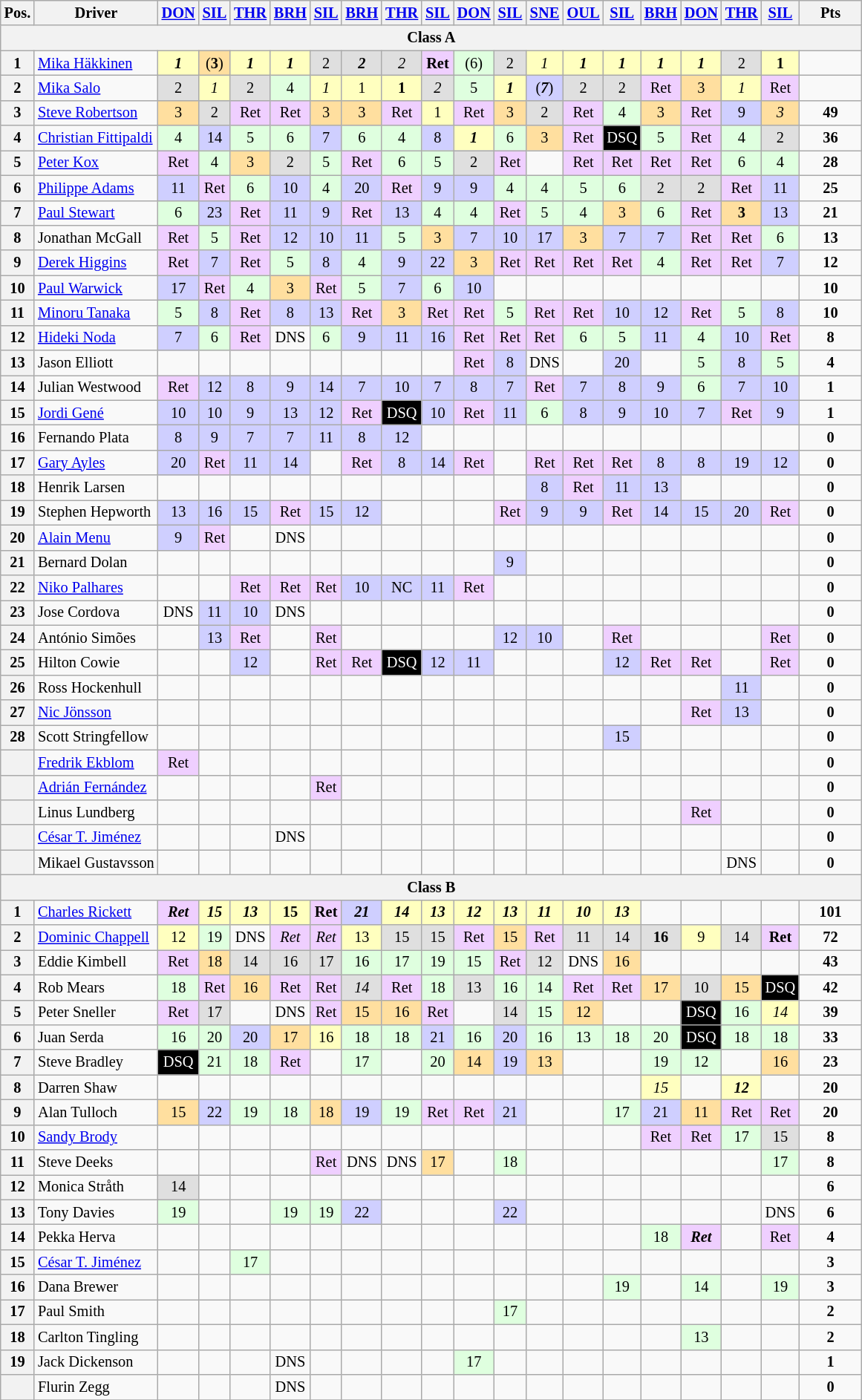<table class="wikitable" style="font-size: 85%; text-align:center;">
<tr valign="top">
<th valign="middle">Pos.</th>
<th valign="middle">Driver</th>
<th><a href='#'>DON</a></th>
<th><a href='#'>SIL</a></th>
<th><a href='#'>THR</a></th>
<th><a href='#'>BRH</a></th>
<th><a href='#'>SIL</a></th>
<th><a href='#'>BRH</a></th>
<th><a href='#'>THR</a></th>
<th><a href='#'>SIL</a></th>
<th><a href='#'>DON</a></th>
<th><a href='#'>SIL</a></th>
<th><a href='#'>SNE</a></th>
<th><a href='#'>OUL</a></th>
<th><a href='#'>SIL</a></th>
<th><a href='#'>BRH</a></th>
<th><a href='#'>DON</a></th>
<th><a href='#'>THR</a></th>
<th><a href='#'>SIL</a></th>
<th valign="middle" width=50>Pts</th>
</tr>
<tr>
<th colspan=20>Class A</th>
</tr>
<tr>
<th>1</th>
<td align=left> <a href='#'>Mika Häkkinen</a></td>
<td style="background:#FFFFBF;" align="center"><strong><em>1</em></strong></td>
<td style="background:#FFDF9F;" align="center">(<strong>3</strong>)</td>
<td style="background:#FFFFBF;" align="center"><strong><em>1</em></strong></td>
<td style="background:#FFFFBF;" align="center"><strong><em>1</em></strong></td>
<td style="background:#DFDFDF;" align="center">2</td>
<td style="background:#DFDFDF;" align="center"><strong><em>2</em></strong></td>
<td style="background:#DFDFDF;" align="center"><em>2</em></td>
<td style="background:#EFCFFF;" align="center"><strong>Ret</strong></td>
<td style="background:#DFFFDF;" align="center">(6)</td>
<td style="background:#DFDFDF;" align="center">2</td>
<td style="background:#FFFFBF;" align="center"><em>1</em></td>
<td style="background:#FFFFBF;" align="center"><strong><em>1</em></strong></td>
<td style="background:#FFFFBF;" align="center"><strong><em>1</em></strong></td>
<td style="background:#FFFFBF;" align="center"><strong><em>1</em></strong></td>
<td style="background:#FFFFBF;" align="center"><strong><em>1</em></strong></td>
<td style="background:#DFDFDF;" align="center">2</td>
<td style="background:#FFFFBF;" align="center"><strong>1</strong></td>
<td></td>
</tr>
<tr>
<th>2</th>
<td align=left> <a href='#'>Mika Salo</a></td>
<td style="background:#DFDFDF;" align="center">2</td>
<td style="background:#FFFFBF;" align="center"><em>1</em></td>
<td style="background:#DFDFDF;" align="center">2</td>
<td style="background:#DFFFDF;" align="center">4</td>
<td style="background:#FFFFBF;" align="center"><em>1</em></td>
<td style="background:#FFFFBF;" align="center">1</td>
<td style="background:#FFFFBF;" align="center"><strong>1</strong></td>
<td style="background:#DFDFDF;" align="center"><em>2</em></td>
<td style="background:#DFFFDF;" align="center">5</td>
<td style="background:#FFFFBF;" align="center"><strong><em>1</em></strong></td>
<td style="background:#CFCFFF;" align="center">(<strong><em>7</em></strong>)</td>
<td style="background:#DFDFDF;" align="center">2</td>
<td style="background:#DFDFDF;" align="center">2</td>
<td style="background:#EFCFFF;" align="center">Ret</td>
<td style="background:#FFDF9F;" align="center">3</td>
<td style="background:#FFFFBF;" align="center"><em>1</em></td>
<td style="background:#EFCFFF;" align="center">Ret</td>
<td></td>
</tr>
<tr>
<th>3</th>
<td align=left> <a href='#'>Steve Robertson</a></td>
<td style="background:#FFDF9F;" align="center">3</td>
<td style="background:#DFDFDF;" align="center">2</td>
<td style="background:#EFCFFF;" align="center">Ret</td>
<td style="background:#EFCFFF;" align="center">Ret</td>
<td style="background:#FFDF9F;" align="center">3</td>
<td style="background:#FFDF9F;" align="center">3</td>
<td style="background:#EFCFFF;" align="center">Ret</td>
<td style="background:#FFFFBF;" align="center">1</td>
<td style="background:#EFCFFF;" align="center">Ret</td>
<td style="background:#FFDF9F;" align="center">3</td>
<td style="background:#DFDFDF;" align="center">2</td>
<td style="background:#EFCFFF;" align="center">Ret</td>
<td style="background:#DFFFDF;" align="center">4</td>
<td style="background:#FFDF9F;" align="center">3</td>
<td style="background:#EFCFFF;" align="center">Ret</td>
<td style="background:#CFCFFF;" align="center">9</td>
<td style="background:#FFDF9F;" align="center"><em>3</em></td>
<td><strong>49</strong></td>
</tr>
<tr>
<th>4</th>
<td align=left> <a href='#'>Christian Fittipaldi</a></td>
<td style="background:#DFFFDF;" align="center">4</td>
<td style="background:#CFCFFF;" align="center">14</td>
<td style="background:#DFFFDF;" align="center">5</td>
<td style="background:#DFFFDF;" align="center">6</td>
<td style="background:#CFCFFF;" align="center">7</td>
<td style="background:#DFFFDF;" align="center">6</td>
<td style="background:#DFFFDF;" align="center">4</td>
<td style="background:#CFCFFF;" align="center">8</td>
<td style="background:#FFFFBF;" align="center"><strong><em>1</em></strong></td>
<td style="background:#DFFFDF;" align="center">6</td>
<td style="background:#FFDF9F;" align="center">3</td>
<td style="background:#EFCFFF;" align="center">Ret</td>
<td style="background:#000000; color:white">DSQ</td>
<td style="background:#DFFFDF;" align="center">5</td>
<td style="background:#EFCFFF;" align="center">Ret</td>
<td style="background:#DFFFDF;" align="center">4</td>
<td style="background:#DFDFDF;" align="center">2</td>
<td><strong>36</strong></td>
</tr>
<tr>
<th>5</th>
<td align=left> <a href='#'>Peter Kox</a></td>
<td style="background:#EFCFFF;" align="center">Ret</td>
<td style="background:#DFFFDF;" align="center">4</td>
<td style="background:#FFDF9F;" align="center">3</td>
<td style="background:#DFDFDF;" align="center">2</td>
<td style="background:#DFFFDF;" align="center">5</td>
<td style="background:#EFCFFF;" align="center">Ret</td>
<td style="background:#DFFFDF;" align="center">6</td>
<td style="background:#DFFFDF;" align="center">5</td>
<td style="background:#DFDFDF;" align="center">2</td>
<td style="background:#EFCFFF;" align="center">Ret</td>
<td></td>
<td style="background:#EFCFFF;" align="center">Ret</td>
<td style="background:#EFCFFF;" align="center">Ret</td>
<td style="background:#EFCFFF;" align="center">Ret</td>
<td style="background:#EFCFFF;" align="center">Ret</td>
<td style="background:#DFFFDF;" align="center">6</td>
<td style="background:#DFFFDF;" align="center">4</td>
<td><strong>28</strong></td>
</tr>
<tr>
<th>6</th>
<td align=left> <a href='#'>Philippe Adams</a></td>
<td style="background:#CFCFFF;" align="center">11</td>
<td style="background:#EFCFFF;" align="center">Ret</td>
<td style="background:#DFFFDF;" align="center">6</td>
<td style="background:#CFCFFF;" align="center">10</td>
<td style="background:#DFFFDF;" align="center">4</td>
<td style="background:#CFCFFF;" align="center">20</td>
<td style="background:#EFCFFF;" align="center">Ret</td>
<td style="background:#CFCFFF;" align="center">9</td>
<td style="background:#CFCFFF;" align="center">9</td>
<td style="background:#DFFFDF;" align="center">4</td>
<td style="background:#DFFFDF;" align="center">4</td>
<td style="background:#DFFFDF;" align="center">5</td>
<td style="background:#DFFFDF;" align="center">6</td>
<td style="background:#DFDFDF;" align="center">2</td>
<td style="background:#DFDFDF;" align="center">2</td>
<td style="background:#EFCFFF;" align="center">Ret</td>
<td style="background:#CFCFFF;" align="center">11</td>
<td><strong>25</strong></td>
</tr>
<tr>
<th>7</th>
<td align=left> <a href='#'>Paul Stewart</a></td>
<td style="background:#DFFFDF;" align="center">6</td>
<td style="background:#CFCFFF;" align="center">23</td>
<td style="background:#EFCFFF;" align="center">Ret</td>
<td style="background:#CFCFFF;" align="center">11</td>
<td style="background:#CFCFFF;" align="center">9</td>
<td style="background:#EFCFFF;" align="center">Ret</td>
<td style="background:#CFCFFF;" align="center">13</td>
<td style="background:#DFFFDF;" align="center">4</td>
<td style="background:#DFFFDF;" align="center">4</td>
<td style="background:#EFCFFF;" align="center">Ret</td>
<td style="background:#DFFFDF;" align="center">5</td>
<td style="background:#DFFFDF;" align="center">4</td>
<td style="background:#FFDF9F;" align="center">3</td>
<td style="background:#DFFFDF;" align="center">6</td>
<td style="background:#EFCFFF;" align="center">Ret</td>
<td style="background:#FFDF9F;" align="center"><strong>3</strong></td>
<td style="background:#CFCFFF;" align="center">13</td>
<td><strong>21</strong></td>
</tr>
<tr>
<th>8</th>
<td align=left> Jonathan McGall</td>
<td style="background:#EFCFFF;" align="center">Ret</td>
<td style="background:#DFFFDF;" align="center">5</td>
<td style="background:#EFCFFF;" align="center">Ret</td>
<td style="background:#CFCFFF;" align="center">12</td>
<td style="background:#CFCFFF;" align="center">10</td>
<td style="background:#CFCFFF;" align="center">11</td>
<td style="background:#DFFFDF;" align="center">5</td>
<td style="background:#FFDF9F;" align="center">3</td>
<td style="background:#CFCFFF;" align="center">7</td>
<td style="background:#CFCFFF;" align="center">10</td>
<td style="background:#CFCFFF;" align="center">17</td>
<td style="background:#FFDF9F;" align="center">3</td>
<td style="background:#CFCFFF;" align="center">7</td>
<td style="background:#CFCFFF;" align="center">7</td>
<td style="background:#EFCFFF;" align="center">Ret</td>
<td style="background:#EFCFFF;" align="center">Ret</td>
<td style="background:#DFFFDF;" align="center">6</td>
<td><strong>13</strong></td>
</tr>
<tr>
<th>9</th>
<td align=left> <a href='#'>Derek Higgins</a></td>
<td style="background:#EFCFFF;" align="center">Ret</td>
<td style="background:#CFCFFF;" align="center">7</td>
<td style="background:#EFCFFF;" align="center">Ret</td>
<td style="background:#DFFFDF;" align="center">5</td>
<td style="background:#CFCFFF;" align="center">8</td>
<td style="background:#DFFFDF;" align="center">4</td>
<td style="background:#CFCFFF;" align="center">9</td>
<td style="background:#CFCFFF;" align="center">22</td>
<td style="background:#FFDF9F;" align="center">3</td>
<td style="background:#EFCFFF;" align="center">Ret</td>
<td style="background:#EFCFFF;" align="center">Ret</td>
<td style="background:#EFCFFF;" align="center">Ret</td>
<td style="background:#EFCFFF;" align="center">Ret</td>
<td style="background:#DFFFDF;" align="center">4</td>
<td style="background:#EFCFFF;" align="center">Ret</td>
<td style="background:#EFCFFF;" align="center">Ret</td>
<td style="background:#CFCFFF;" align="center">7</td>
<td><strong>12</strong></td>
</tr>
<tr>
<th>10</th>
<td align=left> <a href='#'>Paul Warwick</a></td>
<td style="background:#CFCFFF;" align="center">17</td>
<td style="background:#EFCFFF;" align="center">Ret</td>
<td style="background:#DFFFDF;" align="center">4</td>
<td style="background:#FFDF9F;" align="center">3</td>
<td style="background:#EFCFFF;" align="center">Ret</td>
<td style="background:#DFFFDF;" align="center">5</td>
<td style="background:#CFCFFF;" align="center">7</td>
<td style="background:#DFFFDF;" align="center">6</td>
<td style="background:#CFCFFF;" align="center">10</td>
<td></td>
<td></td>
<td></td>
<td></td>
<td></td>
<td></td>
<td></td>
<td></td>
<td><strong>10</strong></td>
</tr>
<tr>
<th>11</th>
<td align=left> <a href='#'>Minoru Tanaka</a></td>
<td style="background:#DFFFDF;" align="center">5</td>
<td style="background:#CFCFFF;" align="center">8</td>
<td style="background:#EFCFFF;" align="center">Ret</td>
<td style="background:#CFCFFF;" align="center">8</td>
<td style="background:#CFCFFF;" align="center">13</td>
<td style="background:#EFCFFF;" align="center">Ret</td>
<td style="background:#FFDF9F;" align="center">3</td>
<td style="background:#EFCFFF;" align="center">Ret</td>
<td style="background:#EFCFFF;" align="center">Ret</td>
<td style="background:#DFFFDF;" align="center">5</td>
<td style="background:#EFCFFF;" align="center">Ret</td>
<td style="background:#EFCFFF;" align="center">Ret</td>
<td style="background:#CFCFFF;" align="center">10</td>
<td style="background:#CFCFFF;" align="center">12</td>
<td style="background:#EFCFFF;" align="center">Ret</td>
<td style="background:#DFFFDF;" align="center">5</td>
<td style="background:#CFCFFF;" align="center">8</td>
<td><strong>10</strong></td>
</tr>
<tr>
<th>12</th>
<td align=left> <a href='#'>Hideki Noda</a></td>
<td style="background:#CFCFFF;" align="center">7</td>
<td style="background:#DFFFDF;" align="center">6</td>
<td style="background:#EFCFFF;" align="center">Ret</td>
<td align="center">DNS</td>
<td style="background:#DFFFDF;" align="center">6</td>
<td style="background:#CFCFFF;" align="center">9</td>
<td style="background:#CFCFFF;" align="center">11</td>
<td style="background:#CFCFFF;" align="center">16</td>
<td style="background:#EFCFFF;" align="center">Ret</td>
<td style="background:#EFCFFF;" align="center">Ret</td>
<td style="background:#EFCFFF;" align="center">Ret</td>
<td style="background:#DFFFDF;" align="center">6</td>
<td style="background:#DFFFDF;" align="center">5</td>
<td style="background:#CFCFFF;" align="center">11</td>
<td style="background:#DFFFDF;" align="center">4</td>
<td style="background:#CFCFFF;" align="center">10</td>
<td style="background:#EFCFFF;" align="center">Ret</td>
<td><strong>8</strong></td>
</tr>
<tr>
<th>13</th>
<td align=left> Jason Elliott</td>
<td></td>
<td></td>
<td></td>
<td></td>
<td></td>
<td></td>
<td></td>
<td></td>
<td style="background:#EFCFFF;" align="center">Ret</td>
<td style="background:#CFCFFF;" align="center">8</td>
<td align="center">DNS</td>
<td></td>
<td style="background:#CFCFFF;" align="center">20</td>
<td></td>
<td style="background:#DFFFDF;" align="center">5</td>
<td style="background:#CFCFFF;" align="center">8</td>
<td style="background:#DFFFDF;" align="center">5</td>
<td><strong>4</strong></td>
</tr>
<tr>
<th>14</th>
<td align=left> Julian Westwood</td>
<td style="background:#EFCFFF;" align="center">Ret</td>
<td style="background:#CFCFFF;" align="center">12</td>
<td style="background:#CFCFFF;" align="center">8</td>
<td style="background:#CFCFFF;" align="center">9</td>
<td style="background:#CFCFFF;" align="center">14</td>
<td style="background:#CFCFFF;" align="center">7</td>
<td style="background:#CFCFFF;" align="center">10</td>
<td style="background:#CFCFFF;" align="center">7</td>
<td style="background:#CFCFFF;" align="center">8</td>
<td style="background:#CFCFFF;" align="center">7</td>
<td style="background:#EFCFFF;" align="center">Ret</td>
<td style="background:#CFCFFF;" align="center">7</td>
<td style="background:#CFCFFF;" align="center">8</td>
<td style="background:#CFCFFF;" align="center">9</td>
<td style="background:#DFFFDF;" align="center">6</td>
<td style="background:#CFCFFF;" align="center">7</td>
<td style="background:#CFCFFF;" align="center">10</td>
<td><strong>1</strong></td>
</tr>
<tr>
<th>15</th>
<td align=left> <a href='#'>Jordi Gené</a></td>
<td style="background:#CFCFFF;" align="center">10</td>
<td style="background:#CFCFFF;" align="center">10</td>
<td style="background:#CFCFFF;" align="center">9</td>
<td style="background:#CFCFFF;" align="center">13</td>
<td style="background:#CFCFFF;" align="center">12</td>
<td style="background:#EFCFFF;" align="center">Ret</td>
<td style="background:#000000; color:white">DSQ</td>
<td style="background:#CFCFFF;" align="center">10</td>
<td style="background:#EFCFFF;" align="center">Ret</td>
<td style="background:#CFCFFF;" align="center">11</td>
<td style="background:#DFFFDF;" align="center">6</td>
<td style="background:#CFCFFF;" align="center">8</td>
<td style="background:#CFCFFF;" align="center">9</td>
<td style="background:#CFCFFF;" align="center">10</td>
<td style="background:#CFCFFF;" align="center">7</td>
<td style="background:#EFCFFF;" align="center">Ret</td>
<td style="background:#CFCFFF;" align="center">9</td>
<td><strong>1</strong></td>
</tr>
<tr>
<th>16</th>
<td align=left> Fernando Plata</td>
<td style="background:#CFCFFF;" align="center">8</td>
<td style="background:#CFCFFF;" align="center">9</td>
<td style="background:#CFCFFF;" align="center">7</td>
<td style="background:#CFCFFF;" align="center">7</td>
<td style="background:#CFCFFF;" align="center">11</td>
<td style="background:#CFCFFF;" align="center">8</td>
<td style="background:#CFCFFF;" align="center">12</td>
<td></td>
<td></td>
<td></td>
<td></td>
<td></td>
<td></td>
<td></td>
<td></td>
<td></td>
<td></td>
<td><strong>0</strong></td>
</tr>
<tr>
<th>17</th>
<td align=left> <a href='#'>Gary Ayles</a></td>
<td style="background:#CFCFFF;" align="center">20</td>
<td style="background:#EFCFFF;" align="center">Ret</td>
<td style="background:#CFCFFF;" align="center">11</td>
<td style="background:#CFCFFF;" align="center">14</td>
<td></td>
<td style="background:#EFCFFF;" align="center">Ret</td>
<td style="background:#CFCFFF;" align="center">8</td>
<td style="background:#CFCFFF;" align="center">14</td>
<td style="background:#EFCFFF;" align="center">Ret</td>
<td></td>
<td style="background:#EFCFFF;" align="center">Ret</td>
<td style="background:#EFCFFF;" align="center">Ret</td>
<td style="background:#EFCFFF;" align="center">Ret</td>
<td style="background:#CFCFFF;" align="center">8</td>
<td style="background:#CFCFFF;" align="center">8</td>
<td style="background:#CFCFFF;" align="center">19</td>
<td style="background:#CFCFFF;" align="center">12</td>
<td><strong>0</strong></td>
</tr>
<tr>
<th>18</th>
<td align=left> Henrik Larsen</td>
<td></td>
<td></td>
<td></td>
<td></td>
<td></td>
<td></td>
<td></td>
<td></td>
<td></td>
<td></td>
<td style="background:#CFCFFF;" align="center">8</td>
<td style="background:#EFCFFF;" align="center">Ret</td>
<td style="background:#CFCFFF;" align="center">11</td>
<td style="background:#CFCFFF;" align="center">13</td>
<td></td>
<td></td>
<td></td>
<td><strong>0</strong></td>
</tr>
<tr>
<th>19</th>
<td align=left> Stephen Hepworth</td>
<td style="background:#CFCFFF;" align="center">13</td>
<td style="background:#CFCFFF;" align="center">16</td>
<td style="background:#CFCFFF;" align="center">15</td>
<td style="background:#EFCFFF;" align="center">Ret</td>
<td style="background:#CFCFFF;" align="center">15</td>
<td style="background:#CFCFFF;" align="center">12</td>
<td></td>
<td></td>
<td></td>
<td style="background:#EFCFFF;" align="center">Ret</td>
<td style="background:#CFCFFF;" align="center">9</td>
<td style="background:#CFCFFF;" align="center">9</td>
<td style="background:#EFCFFF;" align="center">Ret</td>
<td style="background:#CFCFFF;" align="center">14</td>
<td style="background:#CFCFFF;" align="center">15</td>
<td style="background:#CFCFFF;" align="center">20</td>
<td style="background:#EFCFFF;" align="center">Ret</td>
<td><strong>0</strong></td>
</tr>
<tr>
<th>20</th>
<td align=left> <a href='#'>Alain Menu</a></td>
<td style="background:#CFCFFF;" align="center">9</td>
<td style="background:#EFCFFF;" align="center">Ret</td>
<td></td>
<td align="center">DNS</td>
<td></td>
<td></td>
<td></td>
<td></td>
<td></td>
<td></td>
<td></td>
<td></td>
<td></td>
<td></td>
<td></td>
<td></td>
<td></td>
<td><strong>0</strong></td>
</tr>
<tr>
<th>21</th>
<td align=left> Bernard Dolan</td>
<td></td>
<td></td>
<td></td>
<td></td>
<td></td>
<td></td>
<td></td>
<td></td>
<td></td>
<td style="background:#CFCFFF;" align="center">9</td>
<td></td>
<td></td>
<td></td>
<td></td>
<td></td>
<td></td>
<td></td>
<td><strong>0</strong></td>
</tr>
<tr>
<th>22</th>
<td align=left> <a href='#'>Niko Palhares</a></td>
<td></td>
<td></td>
<td style="background:#EFCFFF;" align="center">Ret</td>
<td style="background:#EFCFFF;" align="center">Ret</td>
<td style="background:#EFCFFF;" align="center">Ret</td>
<td style="background:#CFCFFF;" align="center">10</td>
<td style="background:#CFCFFF;" align="center">NC</td>
<td style="background:#CFCFFF;" align="center">11</td>
<td style="background:#EFCFFF;" align="center">Ret</td>
<td></td>
<td></td>
<td></td>
<td></td>
<td></td>
<td></td>
<td></td>
<td></td>
<td><strong>0</strong></td>
</tr>
<tr>
<th>23</th>
<td align=left> Jose Cordova</td>
<td align="center">DNS</td>
<td style="background:#CFCFFF;" align="center">11</td>
<td style="background:#CFCFFF;" align="center">10</td>
<td align="center">DNS</td>
<td></td>
<td></td>
<td></td>
<td></td>
<td></td>
<td></td>
<td></td>
<td></td>
<td></td>
<td></td>
<td></td>
<td></td>
<td></td>
<td><strong>0</strong></td>
</tr>
<tr>
<th>24</th>
<td align=left> António Simões</td>
<td></td>
<td style="background:#CFCFFF;" align="center">13</td>
<td style="background:#EFCFFF;" align="center">Ret</td>
<td></td>
<td style="background:#EFCFFF;" align="center">Ret</td>
<td></td>
<td></td>
<td></td>
<td></td>
<td style="background:#CFCFFF;" align="center">12</td>
<td style="background:#CFCFFF;" align="center">10</td>
<td></td>
<td style="background:#EFCFFF;" align="center">Ret</td>
<td></td>
<td></td>
<td></td>
<td style="background:#EFCFFF;" align="center">Ret</td>
<td><strong>0</strong></td>
</tr>
<tr>
<th>25</th>
<td align=left> Hilton Cowie</td>
<td></td>
<td></td>
<td style="background:#CFCFFF;" align="center">12</td>
<td></td>
<td style="background:#EFCFFF;" align="center">Ret</td>
<td style="background:#EFCFFF;" align="center">Ret</td>
<td style="background:#000000; color:white">DSQ</td>
<td style="background:#CFCFFF;" align="center">12</td>
<td style="background:#CFCFFF;" align="center">11</td>
<td></td>
<td></td>
<td></td>
<td style="background:#CFCFFF;" align="center">12</td>
<td style="background:#EFCFFF;" align="center">Ret</td>
<td style="background:#EFCFFF;" align="center">Ret</td>
<td></td>
<td style="background:#EFCFFF;" align="center">Ret</td>
<td><strong>0</strong></td>
</tr>
<tr>
<th>26</th>
<td align=left> Ross Hockenhull</td>
<td></td>
<td></td>
<td></td>
<td></td>
<td></td>
<td></td>
<td></td>
<td></td>
<td></td>
<td></td>
<td></td>
<td></td>
<td></td>
<td></td>
<td></td>
<td style="background:#CFCFFF;" align="center">11</td>
<td></td>
<td><strong>0</strong></td>
</tr>
<tr>
<th>27</th>
<td align=left> <a href='#'>Nic Jönsson</a></td>
<td></td>
<td></td>
<td></td>
<td></td>
<td></td>
<td></td>
<td></td>
<td></td>
<td></td>
<td></td>
<td></td>
<td></td>
<td></td>
<td></td>
<td style="background:#EFCFFF;" align="center">Ret</td>
<td style="background:#CFCFFF;" align="center">13</td>
<td></td>
<td><strong>0</strong></td>
</tr>
<tr>
<th>28</th>
<td align=left> Scott Stringfellow</td>
<td></td>
<td></td>
<td></td>
<td></td>
<td></td>
<td></td>
<td></td>
<td></td>
<td></td>
<td></td>
<td></td>
<td></td>
<td style="background:#CFCFFF;" align="center">15</td>
<td></td>
<td></td>
<td></td>
<td></td>
<td><strong>0</strong></td>
</tr>
<tr>
<th></th>
<td align=left> <a href='#'>Fredrik Ekblom</a></td>
<td style="background:#EFCFFF;" align="center">Ret</td>
<td></td>
<td></td>
<td></td>
<td></td>
<td></td>
<td></td>
<td></td>
<td></td>
<td></td>
<td></td>
<td></td>
<td></td>
<td></td>
<td></td>
<td></td>
<td></td>
<td><strong>0</strong></td>
</tr>
<tr>
<th></th>
<td align=left> <a href='#'>Adrián Fernández</a></td>
<td></td>
<td></td>
<td></td>
<td></td>
<td style="background:#EFCFFF;" align="center">Ret</td>
<td></td>
<td></td>
<td></td>
<td></td>
<td></td>
<td></td>
<td></td>
<td></td>
<td></td>
<td></td>
<td></td>
<td></td>
<td><strong>0</strong></td>
</tr>
<tr>
<th></th>
<td align=left> Linus Lundberg</td>
<td></td>
<td></td>
<td></td>
<td></td>
<td></td>
<td></td>
<td></td>
<td></td>
<td></td>
<td></td>
<td></td>
<td></td>
<td></td>
<td></td>
<td style="background:#EFCFFF;" align="center">Ret</td>
<td></td>
<td></td>
<td><strong>0</strong></td>
</tr>
<tr>
<th></th>
<td align=left> <a href='#'>César T. Jiménez</a></td>
<td></td>
<td></td>
<td></td>
<td align="center">DNS</td>
<td></td>
<td></td>
<td></td>
<td></td>
<td></td>
<td></td>
<td></td>
<td></td>
<td></td>
<td></td>
<td></td>
<td></td>
<td></td>
<td><strong>0</strong></td>
</tr>
<tr>
<th></th>
<td align=left nowrap> Mikael Gustavsson</td>
<td></td>
<td></td>
<td></td>
<td></td>
<td></td>
<td></td>
<td></td>
<td></td>
<td></td>
<td></td>
<td></td>
<td></td>
<td></td>
<td></td>
<td></td>
<td align=center>DNS</td>
<td></td>
<td><strong>0</strong></td>
</tr>
<tr>
<th colspan=20>Class B</th>
</tr>
<tr>
<th>1</th>
<td align=left> <a href='#'>Charles Rickett</a></td>
<td style="background:#EFCFFF;" align="center"><strong><em>Ret</em></strong></td>
<td style="background:#FFFFBF;" align="center"><strong><em>15</em></strong></td>
<td style="background:#FFFFBF;" align="center"><strong><em>13</em></strong></td>
<td style="background:#FFFFBF;" align="center"><strong>15</strong></td>
<td style="background:#EFCFFF;" align="center"><strong>Ret</strong></td>
<td style="background:#CFCFFF;" align="center"><strong><em>21</em></strong></td>
<td style="background:#FFFFBF;" align="center"><strong><em>14</em></strong></td>
<td style="background:#FFFFBF;" align="center"><strong><em>13</em></strong></td>
<td style="background:#FFFFBF;" align="center"><strong><em>12</em></strong></td>
<td style="background:#FFFFBF;" align="center"><strong><em>13</em></strong></td>
<td style="background:#FFFFBF;" align="center"><strong><em>11</em></strong></td>
<td style="background:#FFFFBF;" align="center"><strong><em>10</em></strong></td>
<td style="background:#FFFFBF;" align="center"><strong><em>13</em></strong></td>
<td></td>
<td></td>
<td></td>
<td></td>
<td><strong>101</strong></td>
</tr>
<tr>
<th>2</th>
<td align=left> <a href='#'>Dominic Chappell</a></td>
<td style="background:#FFFFBF;" align="center">12</td>
<td style="background:#DFFFDF;" align="center">19</td>
<td align=center>DNS</td>
<td style="background:#EFCFFF;" align="center"><em>Ret</em></td>
<td style="background:#EFCFFF;" align="center"><em>Ret</em></td>
<td style="background:#FFFFBF;" align="center">13</td>
<td style="background:#DFDFDF;" align="center">15</td>
<td style="background:#DFDFDF;" align="center">15</td>
<td style="background:#EFCFFF;" align="center">Ret</td>
<td style="background:#FFDF9F;" align="center">15</td>
<td style="background:#EFCFFF;" align="center">Ret</td>
<td style="background:#DFDFDF;" align="center">11</td>
<td style="background:#DFDFDF;" align="center">14</td>
<td style="background:#DFDFDF;" align="center"><strong>16</strong></td>
<td style="background:#FFFFBF;" align="center">9</td>
<td style="background:#DFDFDF;" align="center">14</td>
<td style="background:#EFCFFF;" align="center"><strong>Ret</strong></td>
<td><strong>72</strong></td>
</tr>
<tr>
<th>3</th>
<td align=left> Eddie Kimbell</td>
<td style="background:#EFCFFF;" align="center">Ret</td>
<td style="background:#FFDF9F;" align="center">18</td>
<td style="background:#DFDFDF;" align="center">14</td>
<td style="background:#DFDFDF;" align="center">16</td>
<td style="background:#DFDFDF;" align="center">17</td>
<td style="background:#DFFFDF;" align="center">16</td>
<td style="background:#DFFFDF;" align="center">17</td>
<td style="background:#DFFFDF;" align="center">19</td>
<td style="background:#DFFFDF;" align="center">15</td>
<td style="background:#EFCFFF;" align="center">Ret</td>
<td style="background:#DFDFDF;" align="center">12</td>
<td align=center>DNS</td>
<td style="background:#FFDF9F;" align="center">16</td>
<td></td>
<td></td>
<td></td>
<td></td>
<td><strong>43</strong></td>
</tr>
<tr>
<th>4</th>
<td align=left> Rob Mears</td>
<td style="background:#DFFFDF;" align="center">18</td>
<td style="background:#EFCFFF;" align="center">Ret</td>
<td style="background:#FFDF9F;" align="center">16</td>
<td style="background:#EFCFFF;" align="center">Ret</td>
<td style="background:#EFCFFF;" align="center">Ret</td>
<td style="background:#DFDFDF;" align="center"><em>14</em></td>
<td style="background:#EFCFFF;" align="center">Ret</td>
<td style="background:#DFFFDF;" align="center">18</td>
<td style="background:#DFDFDF;" align="center">13</td>
<td style="background:#DFFFDF;" align="center">16</td>
<td style="background:#DFFFDF;" align="center">14</td>
<td style="background:#EFCFFF;" align="center">Ret</td>
<td style="background:#EFCFFF;" align="center">Ret</td>
<td style="background:#FFDF9F;" align="center">17</td>
<td style="background:#DFDFDF;" align="center">10</td>
<td style="background:#FFDF9F;" align="center">15</td>
<td style="background:#000000; color:white">DSQ</td>
<td><strong>42</strong></td>
</tr>
<tr>
<th>5</th>
<td align=left> Peter Sneller</td>
<td style="background:#EFCFFF;" align="center">Ret</td>
<td style="background:#DFDFDF;" align="center">17</td>
<td></td>
<td align=center>DNS</td>
<td style="background:#EFCFFF;" align="center">Ret</td>
<td style="background:#FFDF9F;" align="center">15</td>
<td style="background:#FFDF9F;" align="center">16</td>
<td style="background:#EFCFFF;" align="center">Ret</td>
<td></td>
<td style="background:#DFDFDF;" align="center">14</td>
<td style="background:#DFFFDF;" align="center">15</td>
<td style="background:#FFDF9F;" align="center">12</td>
<td></td>
<td></td>
<td style="background:#000000; color:white">DSQ</td>
<td style="background:#DFFFDF;" align="center">16</td>
<td style="background:#FFFFBF;" align="center"><em>14</em></td>
<td><strong>39</strong></td>
</tr>
<tr>
<th>6</th>
<td align=left> Juan Serda</td>
<td style="background:#DFFFDF;" align="center">16</td>
<td style="background:#DFFFDF;" align="center">20</td>
<td style="background:#CFCFFF;" align="center">20</td>
<td style="background:#FFDF9F;" align="center">17</td>
<td style="background:#FFFFBF;" align="center">16</td>
<td style="background:#DFFFDF;" align="center">18</td>
<td style="background:#DFFFDF;" align="center">18</td>
<td style="background:#CFCFFF;" align="center">21</td>
<td style="background:#DFFFDF;" align="center">16</td>
<td style="background:#CFCFFF;" align="center">20</td>
<td style="background:#DFFFDF;" align="center">16</td>
<td style="background:#DFFFDF;" align="center">13</td>
<td style="background:#DFFFDF;" align="center">18</td>
<td style="background:#DFFFDF;" align="center">20</td>
<td style="background:#000000; color:white">DSQ</td>
<td style="background:#DFFFDF;" align="center">18</td>
<td style="background:#DFFFDF;" align="center">18</td>
<td><strong>33</strong></td>
</tr>
<tr>
<th>7</th>
<td align=left> Steve Bradley</td>
<td style="background:#000000; color:white">DSQ</td>
<td style="background:#DFFFDF;" align="center">21</td>
<td style="background:#DFFFDF;" align="center">18</td>
<td style="background:#EFCFFF;" align="center">Ret</td>
<td></td>
<td style="background:#DFFFDF;" align="center">17</td>
<td></td>
<td style="background:#DFFFDF;" align="center">20</td>
<td style="background:#FFDF9F;" align="center">14</td>
<td style="background:#CFCFFF;" align="center">19</td>
<td style="background:#FFDF9F;" align="center">13</td>
<td></td>
<td></td>
<td style="background:#DFFFDF;" align="center">19</td>
<td style="background:#DFFFDF;" align="center">12</td>
<td></td>
<td style="background:#FFDF9F;" align="center">16</td>
<td><strong>23</strong></td>
</tr>
<tr>
<th>8</th>
<td align=left> Darren Shaw</td>
<td></td>
<td></td>
<td></td>
<td></td>
<td></td>
<td></td>
<td></td>
<td></td>
<td></td>
<td></td>
<td></td>
<td></td>
<td></td>
<td style="background:#FFFFBF;" align="center"><em>15</em></td>
<td></td>
<td style="background:#FFFFBF;" align="center"><strong><em>12</em></strong></td>
<td></td>
<td><strong>20</strong></td>
</tr>
<tr>
<th>9</th>
<td align=left> Alan Tulloch</td>
<td style="background:#FFDF9F;" align="center">15</td>
<td style="background:#CFCFFF;" align="center">22</td>
<td style="background:#DFFFDF;" align="center">19</td>
<td style="background:#DFFFDF;" align="center">18</td>
<td style="background:#FFDF9F;" align="center">18</td>
<td style="background:#CFCFFF;" align="center">19</td>
<td style="background:#DFFFDF;" align="center">19</td>
<td style="background:#EFCFFF;" align="center">Ret</td>
<td style="background:#EFCFFF;" align="center">Ret</td>
<td style="background:#CFCFFF;" align="center">21</td>
<td></td>
<td></td>
<td style="background:#DFFFDF;" align="center">17</td>
<td style="background:#CFCFFF;" align="center">21</td>
<td style="background:#FFDF9F;" align="center">11</td>
<td style="background:#EFCFFF;" align="center">Ret</td>
<td style="background:#EFCFFF;" align="center">Ret</td>
<td><strong>20</strong></td>
</tr>
<tr>
<th>10</th>
<td align=left> <a href='#'>Sandy Brody</a></td>
<td></td>
<td></td>
<td></td>
<td></td>
<td></td>
<td></td>
<td></td>
<td></td>
<td></td>
<td></td>
<td></td>
<td></td>
<td></td>
<td style="background:#EFCFFF;" align="center">Ret</td>
<td style="background:#EFCFFF;" align="center">Ret</td>
<td style="background:#DFFFDF;" align="center">17</td>
<td style="background:#DFDFDF;" align="center">15</td>
<td><strong>8</strong></td>
</tr>
<tr>
<th>11</th>
<td align=left> Steve Deeks</td>
<td></td>
<td></td>
<td></td>
<td></td>
<td style="background:#EFCFFF;" align="center">Ret</td>
<td align=center>DNS</td>
<td align=center>DNS</td>
<td style="background:#FFDF9F;" align="center">17</td>
<td></td>
<td style="background:#DFFFDF;" align="center">18</td>
<td></td>
<td></td>
<td></td>
<td></td>
<td></td>
<td></td>
<td style="background:#DFFFDF;" align="center">17</td>
<td><strong>8</strong></td>
</tr>
<tr>
<th>12</th>
<td align=left> Monica Stråth</td>
<td style="background:#DFDFDF;" align="center">14</td>
<td></td>
<td></td>
<td></td>
<td></td>
<td></td>
<td></td>
<td></td>
<td></td>
<td></td>
<td></td>
<td></td>
<td></td>
<td></td>
<td></td>
<td></td>
<td></td>
<td><strong>6</strong></td>
</tr>
<tr>
<th>13</th>
<td align=left> Tony Davies</td>
<td style="background:#DFFFDF;" align="center">19</td>
<td></td>
<td></td>
<td style="background:#DFFFDF;" align="center">19</td>
<td style="background:#DFFFDF;" align="center">19</td>
<td style="background:#CFCFFF;" align="center">22</td>
<td></td>
<td></td>
<td></td>
<td style="background:#CFCFFF;" align="center">22</td>
<td></td>
<td></td>
<td></td>
<td></td>
<td></td>
<td></td>
<td align=center>DNS</td>
<td><strong>6</strong></td>
</tr>
<tr>
<th>14</th>
<td align=left> Pekka Herva</td>
<td></td>
<td></td>
<td></td>
<td></td>
<td></td>
<td></td>
<td></td>
<td></td>
<td></td>
<td></td>
<td></td>
<td></td>
<td></td>
<td style="background:#DFFFDF;" align="center">18</td>
<td style="background:#EFCFFF;" align="center"><strong><em>Ret</em></strong></td>
<td></td>
<td style="background:#EFCFFF;" align="center">Ret</td>
<td><strong>4</strong></td>
</tr>
<tr>
<th>15</th>
<td align=left> <a href='#'>César T. Jiménez</a></td>
<td></td>
<td></td>
<td style="background:#DFFFDF;" align="center">17</td>
<td></td>
<td></td>
<td></td>
<td></td>
<td></td>
<td></td>
<td></td>
<td></td>
<td></td>
<td></td>
<td></td>
<td></td>
<td></td>
<td></td>
<td><strong>3</strong></td>
</tr>
<tr>
<th>16</th>
<td align=left> Dana Brewer</td>
<td></td>
<td></td>
<td></td>
<td></td>
<td></td>
<td></td>
<td></td>
<td></td>
<td></td>
<td></td>
<td></td>
<td></td>
<td style="background:#DFFFDF;" align="center">19</td>
<td></td>
<td style="background:#DFFFDF;" align="center">14</td>
<td></td>
<td style="background:#DFFFDF;" align="center">19</td>
<td><strong>3</strong></td>
</tr>
<tr>
<th>17</th>
<td align=left> Paul Smith</td>
<td></td>
<td></td>
<td></td>
<td></td>
<td></td>
<td></td>
<td></td>
<td></td>
<td></td>
<td style="background:#DFFFDF;" align="center">17</td>
<td></td>
<td></td>
<td></td>
<td></td>
<td></td>
<td></td>
<td></td>
<td><strong>2</strong></td>
</tr>
<tr>
<th>18</th>
<td align=left> Carlton Tingling</td>
<td></td>
<td></td>
<td></td>
<td></td>
<td></td>
<td></td>
<td></td>
<td></td>
<td></td>
<td></td>
<td></td>
<td></td>
<td></td>
<td></td>
<td style="background:#DFFFDF;" align="center">13</td>
<td></td>
<td></td>
<td><strong>2</strong></td>
</tr>
<tr>
<th>19</th>
<td align=left> Jack Dickenson</td>
<td></td>
<td></td>
<td></td>
<td align=center>DNS</td>
<td></td>
<td></td>
<td></td>
<td></td>
<td style="background:#DFFFDF;" align="center">17</td>
<td></td>
<td></td>
<td></td>
<td></td>
<td></td>
<td></td>
<td></td>
<td></td>
<td><strong>1</strong></td>
</tr>
<tr>
<th></th>
<td align=left> Flurin Zegg</td>
<td></td>
<td></td>
<td></td>
<td align=center>DNS</td>
<td></td>
<td></td>
<td></td>
<td></td>
<td></td>
<td></td>
<td></td>
<td></td>
<td></td>
<td></td>
<td></td>
<td></td>
<td></td>
<td><strong>0</strong></td>
</tr>
<tr>
</tr>
</table>
